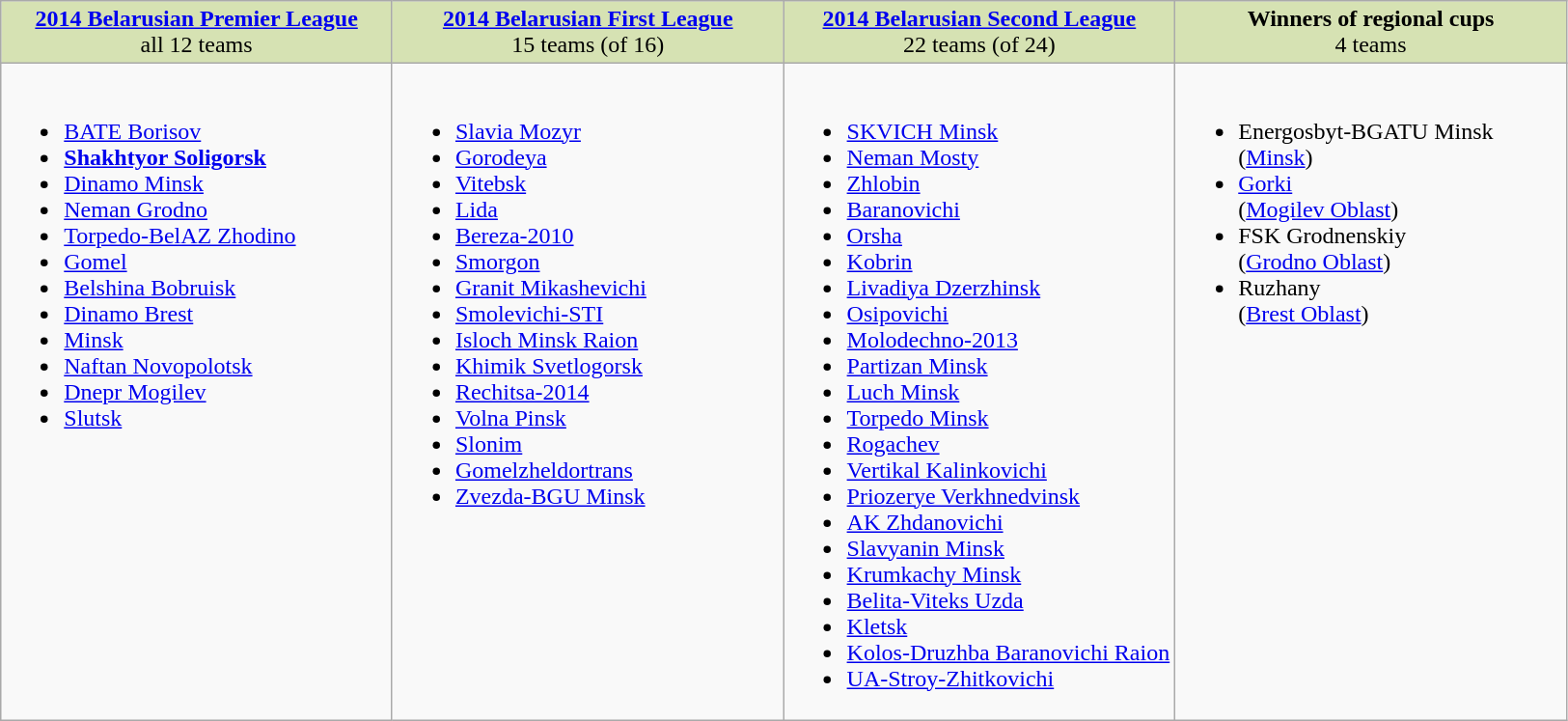<table class="wikitable">
<tr valign="top" bgcolor="#D6E2B3">
<td align="center" width="25%"><strong><a href='#'>2014 Belarusian Premier League</a></strong><br>all 12 teams</td>
<td align="center" width="25%"><strong><a href='#'>2014 Belarusian First League</a></strong><br>15 teams (of 16)</td>
<td align="center" width="25%"><strong><a href='#'>2014 Belarusian Second League</a></strong><br>22 teams (of 24)</td>
<td align="center" width="25%"><strong>Winners of regional cups</strong><br>4 teams</td>
</tr>
<tr valign="top">
<td><br><ul><li><a href='#'>BATE Borisov</a></li><li><strong><a href='#'>Shakhtyor Soligorsk</a></strong></li><li><a href='#'>Dinamo Minsk</a></li><li><a href='#'>Neman Grodno</a></li><li><a href='#'>Torpedo-BelAZ Zhodino</a></li><li><a href='#'>Gomel</a></li><li><a href='#'>Belshina Bobruisk</a></li><li><a href='#'>Dinamo Brest</a></li><li><a href='#'>Minsk</a></li><li><a href='#'>Naftan Novopolotsk</a></li><li><a href='#'>Dnepr Mogilev</a></li><li><a href='#'>Slutsk</a></li></ul></td>
<td><br><ul><li><a href='#'>Slavia Mozyr</a></li><li><a href='#'>Gorodeya</a></li><li><a href='#'>Vitebsk</a></li><li><a href='#'>Lida</a></li><li><a href='#'>Bereza-2010</a></li><li><a href='#'>Smorgon</a></li><li><a href='#'>Granit Mikashevichi</a></li><li><a href='#'>Smolevichi-STI</a></li><li><a href='#'>Isloch Minsk Raion</a></li><li><a href='#'>Khimik Svetlogorsk</a></li><li><a href='#'>Rechitsa-2014</a></li><li><a href='#'>Volna Pinsk</a></li><li><a href='#'>Slonim</a></li><li><a href='#'>Gomelzheldortrans</a></li><li><a href='#'>Zvezda-BGU Minsk</a></li></ul></td>
<td><br><ul><li><a href='#'>SKVICH Minsk</a></li><li><a href='#'>Neman Mosty</a></li><li><a href='#'>Zhlobin</a></li><li><a href='#'>Baranovichi</a></li><li><a href='#'>Orsha</a></li><li><a href='#'>Kobrin</a></li><li><a href='#'>Livadiya Dzerzhinsk</a></li><li><a href='#'>Osipovichi</a></li><li><a href='#'>Molodechno-2013</a></li><li><a href='#'>Partizan Minsk</a></li><li><a href='#'>Luch Minsk</a></li><li><a href='#'>Torpedo Minsk</a></li><li><a href='#'>Rogachev</a></li><li><a href='#'>Vertikal Kalinkovichi</a></li><li><a href='#'>Priozerye Verkhnedvinsk</a></li><li><a href='#'>AK Zhdanovichi</a></li><li><a href='#'>Slavyanin Minsk</a></li><li><a href='#'>Krumkachy Minsk</a></li><li><a href='#'>Belita-Viteks Uzda</a></li><li><a href='#'>Kletsk</a></li><li><a href='#'>Kolos-Druzhba Baranovichi Raion</a></li><li><a href='#'>UA-Stroy-Zhitkovichi</a></li></ul></td>
<td><br><ul><li>Energosbyt-BGATU Minsk<br>(<a href='#'>Minsk</a>)</li><li><a href='#'>Gorki</a><br>(<a href='#'>Mogilev Oblast</a>)</li><li>FSK Grodnenskiy<br>(<a href='#'>Grodno Oblast</a>)</li><li>Ruzhany<br>(<a href='#'>Brest Oblast</a>)</li></ul></td>
</tr>
</table>
